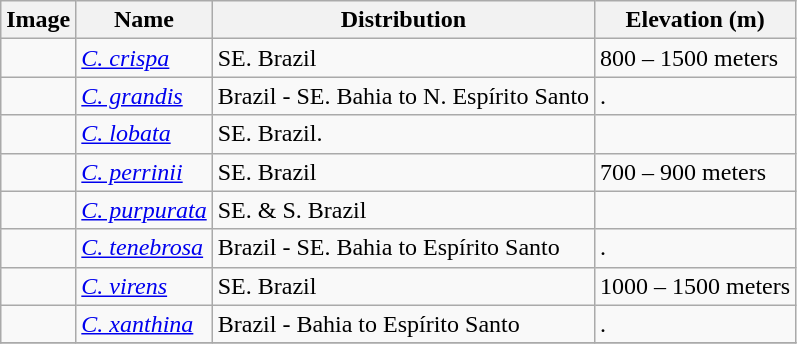<table class="wikitable collapsible">
<tr>
<th>Image</th>
<th>Name</th>
<th>Distribution</th>
<th>Elevation (m)</th>
</tr>
<tr>
<td></td>
<td><em><a href='#'>C. crispa</a></em></td>
<td>SE. Brazil</td>
<td>800 – 1500 meters</td>
</tr>
<tr>
<td></td>
<td><em><a href='#'>C. grandis</a></em></td>
<td>Brazil - SE. Bahia to N. Espírito Santo</td>
<td>.</td>
</tr>
<tr>
<td></td>
<td><em><a href='#'>C. lobata</a></em></td>
<td>SE. Brazil.</td>
<td></td>
</tr>
<tr>
<td></td>
<td><em><a href='#'>C. perrinii</a></em></td>
<td>SE. Brazil</td>
<td>700 – 900 meters</td>
</tr>
<tr>
<td></td>
<td><em><a href='#'>C. purpurata</a></em></td>
<td>SE. & S. Brazil</td>
<td></td>
</tr>
<tr>
<td></td>
<td><em><a href='#'>C. tenebrosa</a></em></td>
<td>Brazil - SE. Bahia to Espírito Santo</td>
<td>.</td>
</tr>
<tr>
<td></td>
<td><em><a href='#'>C. virens</a></em></td>
<td>SE. Brazil</td>
<td>1000 – 1500 meters</td>
</tr>
<tr>
<td></td>
<td><em><a href='#'>C. xanthina</a></em></td>
<td>Brazil - Bahia to Espírito Santo</td>
<td>.</td>
</tr>
<tr>
</tr>
</table>
